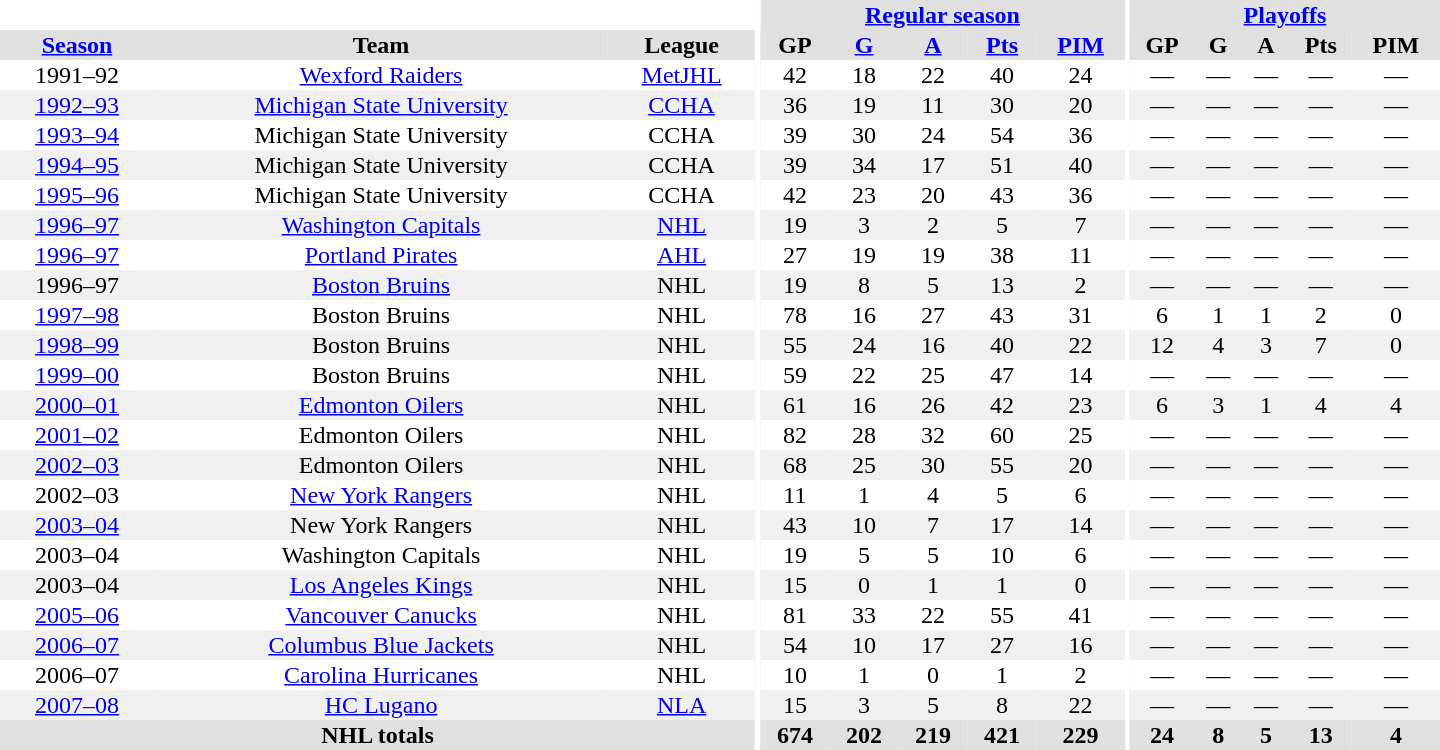<table border="0" cellpadding="1" cellspacing="0" style="text-align:center; width:60em">
<tr bgcolor="#e0e0e0">
<th colspan="3" bgcolor="#ffffff"></th>
<th rowspan="100" bgcolor="#ffffff"></th>
<th colspan="5"><a href='#'>Regular season</a></th>
<th rowspan="100" bgcolor="#ffffff"></th>
<th colspan="5"><a href='#'>Playoffs</a></th>
</tr>
<tr bgcolor="#e0e0e0">
<th><a href='#'>Season</a></th>
<th>Team</th>
<th>League</th>
<th>GP</th>
<th><a href='#'>G</a></th>
<th><a href='#'>A</a></th>
<th><a href='#'>Pts</a></th>
<th><a href='#'>PIM</a></th>
<th>GP</th>
<th>G</th>
<th>A</th>
<th>Pts</th>
<th>PIM</th>
</tr>
<tr>
<td>1991–92</td>
<td><a href='#'>Wexford Raiders</a></td>
<td><a href='#'>MetJHL</a></td>
<td>42</td>
<td>18</td>
<td>22</td>
<td>40</td>
<td>24</td>
<td>—</td>
<td>—</td>
<td>—</td>
<td>—</td>
<td>—</td>
</tr>
<tr bgcolor="#f0f0f0">
<td><a href='#'>1992–93</a></td>
<td><a href='#'>Michigan State University</a></td>
<td><a href='#'>CCHA</a></td>
<td>36</td>
<td>19</td>
<td>11</td>
<td>30</td>
<td>20</td>
<td>—</td>
<td>—</td>
<td>—</td>
<td>—</td>
<td>—</td>
</tr>
<tr>
<td><a href='#'>1993–94</a></td>
<td>Michigan State University</td>
<td>CCHA</td>
<td>39</td>
<td>30</td>
<td>24</td>
<td>54</td>
<td>36</td>
<td>—</td>
<td>—</td>
<td>—</td>
<td>—</td>
<td>—</td>
</tr>
<tr bgcolor="#f0f0f0">
<td><a href='#'>1994–95</a></td>
<td>Michigan State University</td>
<td>CCHA</td>
<td>39</td>
<td>34</td>
<td>17</td>
<td>51</td>
<td>40</td>
<td>—</td>
<td>—</td>
<td>—</td>
<td>—</td>
<td>—</td>
</tr>
<tr>
<td><a href='#'>1995–96</a></td>
<td>Michigan State University</td>
<td>CCHA</td>
<td>42</td>
<td>23</td>
<td>20</td>
<td>43</td>
<td>36</td>
<td>—</td>
<td>—</td>
<td>—</td>
<td>—</td>
<td>—</td>
</tr>
<tr bgcolor="#f0f0f0">
<td><a href='#'>1996–97</a></td>
<td><a href='#'>Washington Capitals</a></td>
<td><a href='#'>NHL</a></td>
<td>19</td>
<td>3</td>
<td>2</td>
<td>5</td>
<td>7</td>
<td>—</td>
<td>—</td>
<td>—</td>
<td>—</td>
<td>—</td>
</tr>
<tr>
<td><a href='#'>1996–97</a></td>
<td><a href='#'>Portland Pirates</a></td>
<td><a href='#'>AHL</a></td>
<td>27</td>
<td>19</td>
<td>19</td>
<td>38</td>
<td>11</td>
<td>—</td>
<td>—</td>
<td>—</td>
<td>—</td>
<td>—</td>
</tr>
<tr bgcolor="#f0f0f0">
<td>1996–97</td>
<td><a href='#'>Boston Bruins</a></td>
<td>NHL</td>
<td>19</td>
<td>8</td>
<td>5</td>
<td>13</td>
<td>2</td>
<td>—</td>
<td>—</td>
<td>—</td>
<td>—</td>
<td>—</td>
</tr>
<tr>
<td><a href='#'>1997–98</a></td>
<td>Boston Bruins</td>
<td>NHL</td>
<td>78</td>
<td>16</td>
<td>27</td>
<td>43</td>
<td>31</td>
<td>6</td>
<td>1</td>
<td>1</td>
<td>2</td>
<td>0</td>
</tr>
<tr bgcolor="#f0f0f0">
<td><a href='#'>1998–99</a></td>
<td>Boston Bruins</td>
<td>NHL</td>
<td>55</td>
<td>24</td>
<td>16</td>
<td>40</td>
<td>22</td>
<td>12</td>
<td>4</td>
<td>3</td>
<td>7</td>
<td>0</td>
</tr>
<tr>
<td><a href='#'>1999–00</a></td>
<td>Boston Bruins</td>
<td>NHL</td>
<td>59</td>
<td>22</td>
<td>25</td>
<td>47</td>
<td>14</td>
<td>—</td>
<td>—</td>
<td>—</td>
<td>—</td>
<td>—</td>
</tr>
<tr bgcolor="#f0f0f0">
<td><a href='#'>2000–01</a></td>
<td><a href='#'>Edmonton Oilers</a></td>
<td>NHL</td>
<td>61</td>
<td>16</td>
<td>26</td>
<td>42</td>
<td>23</td>
<td>6</td>
<td>3</td>
<td>1</td>
<td>4</td>
<td>4</td>
</tr>
<tr>
<td><a href='#'>2001–02</a></td>
<td>Edmonton Oilers</td>
<td>NHL</td>
<td>82</td>
<td>28</td>
<td>32</td>
<td>60</td>
<td>25</td>
<td>—</td>
<td>—</td>
<td>—</td>
<td>—</td>
<td>—</td>
</tr>
<tr bgcolor="#f0f0f0">
<td><a href='#'>2002–03</a></td>
<td>Edmonton Oilers</td>
<td>NHL</td>
<td>68</td>
<td>25</td>
<td>30</td>
<td>55</td>
<td>20</td>
<td>—</td>
<td>—</td>
<td>—</td>
<td>—</td>
<td>—</td>
</tr>
<tr>
<td>2002–03</td>
<td><a href='#'>New York Rangers</a></td>
<td>NHL</td>
<td>11</td>
<td>1</td>
<td>4</td>
<td>5</td>
<td>6</td>
<td>—</td>
<td>—</td>
<td>—</td>
<td>—</td>
<td>—</td>
</tr>
<tr bgcolor="#f0f0f0">
<td><a href='#'>2003–04</a></td>
<td>New York Rangers</td>
<td>NHL</td>
<td>43</td>
<td>10</td>
<td>7</td>
<td>17</td>
<td>14</td>
<td>—</td>
<td>—</td>
<td>—</td>
<td>—</td>
<td>—</td>
</tr>
<tr>
<td>2003–04</td>
<td>Washington Capitals</td>
<td>NHL</td>
<td>19</td>
<td>5</td>
<td>5</td>
<td>10</td>
<td>6</td>
<td>—</td>
<td>—</td>
<td>—</td>
<td>—</td>
<td>—</td>
</tr>
<tr bgcolor="#f0f0f0">
<td>2003–04</td>
<td><a href='#'>Los Angeles Kings</a></td>
<td>NHL</td>
<td>15</td>
<td>0</td>
<td>1</td>
<td>1</td>
<td>0</td>
<td>—</td>
<td>—</td>
<td>—</td>
<td>—</td>
<td>—</td>
</tr>
<tr>
<td><a href='#'>2005–06</a></td>
<td><a href='#'>Vancouver Canucks</a></td>
<td>NHL</td>
<td>81</td>
<td>33</td>
<td>22</td>
<td>55</td>
<td>41</td>
<td>—</td>
<td>—</td>
<td>—</td>
<td>—</td>
<td>—</td>
</tr>
<tr bgcolor="#f0f0f0">
<td><a href='#'>2006–07</a></td>
<td><a href='#'>Columbus Blue Jackets</a></td>
<td>NHL</td>
<td>54</td>
<td>10</td>
<td>17</td>
<td>27</td>
<td>16</td>
<td>—</td>
<td>—</td>
<td>—</td>
<td>—</td>
<td>—</td>
</tr>
<tr>
<td>2006–07</td>
<td><a href='#'>Carolina Hurricanes</a></td>
<td>NHL</td>
<td>10</td>
<td>1</td>
<td>0</td>
<td>1</td>
<td>2</td>
<td>—</td>
<td>—</td>
<td>—</td>
<td>—</td>
<td>—</td>
</tr>
<tr bgcolor="#f0f0f0">
<td><a href='#'>2007–08</a></td>
<td><a href='#'>HC Lugano</a></td>
<td><a href='#'>NLA</a></td>
<td>15</td>
<td>3</td>
<td>5</td>
<td>8</td>
<td>22</td>
<td>—</td>
<td>—</td>
<td>—</td>
<td>—</td>
<td>—</td>
</tr>
<tr bgcolor="#e0e0e0">
<th colspan="3">NHL totals</th>
<th>674</th>
<th>202</th>
<th>219</th>
<th>421</th>
<th>229</th>
<th>24</th>
<th>8</th>
<th>5</th>
<th>13</th>
<th>4</th>
</tr>
</table>
